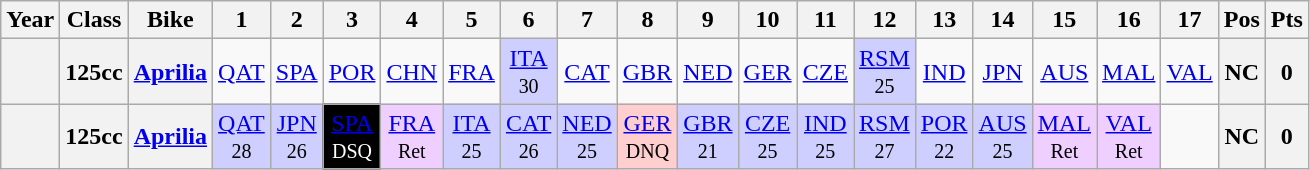<table class="wikitable" style="text-align:center">
<tr>
<th>Year</th>
<th>Class</th>
<th>Bike</th>
<th>1</th>
<th>2</th>
<th>3</th>
<th>4</th>
<th>5</th>
<th>6</th>
<th>7</th>
<th>8</th>
<th>9</th>
<th>10</th>
<th>11</th>
<th>12</th>
<th>13</th>
<th>14</th>
<th>15</th>
<th>16</th>
<th>17</th>
<th>Pos</th>
<th>Pts</th>
</tr>
<tr>
<th align=left></th>
<th align=left>125cc</th>
<th align=left><a href='#'>Aprilia</a></th>
<td><a href='#'>QAT</a></td>
<td><a href='#'>SPA</a></td>
<td><a href='#'>POR</a></td>
<td><a href='#'>CHN</a></td>
<td><a href='#'>FRA</a></td>
<td style="background:#CFCFFF;"><a href='#'>ITA</a><br><small>30</small></td>
<td><a href='#'>CAT</a></td>
<td><a href='#'>GBR</a></td>
<td><a href='#'>NED</a></td>
<td><a href='#'>GER</a></td>
<td><a href='#'>CZE</a></td>
<td style="background:#CFCFFF;"><a href='#'>RSM</a><br><small>25</small></td>
<td><a href='#'>IND</a></td>
<td><a href='#'>JPN</a></td>
<td><a href='#'>AUS</a></td>
<td><a href='#'>MAL</a></td>
<td><a href='#'>VAL</a></td>
<th>NC</th>
<th>0</th>
</tr>
<tr>
<th align="left"></th>
<th align="left">125cc</th>
<th align="left"><a href='#'>Aprilia</a></th>
<td style="background:#CFCFFF;"><a href='#'>QAT</a><br><small>28</small></td>
<td style="background:#CFCFFF;"><a href='#'>JPN</a><br><small>26</small></td>
<td style="background:#000000; color:white;"><a href='#'><span>SPA</span></a><br><small>DSQ</small></td>
<td style="background:#EFCFFF;"><a href='#'>FRA</a><br><small>Ret</small></td>
<td style="background:#CFCFFF;"><a href='#'>ITA</a><br><small>25</small></td>
<td style="background:#CFCFFF;"><a href='#'>CAT</a><br><small>26</small></td>
<td style="background:#CFCFFF;"><a href='#'>NED</a><br><small>25</small></td>
<td style="background:#FFCFCF;"><a href='#'>GER</a><br><small>DNQ</small></td>
<td style="background:#CFCFFF;"><a href='#'>GBR</a><br><small>21</small></td>
<td style="background:#CFCFFF;"><a href='#'>CZE</a><br><small>25</small></td>
<td style="background:#CFCFFF;"><a href='#'>IND</a><br><small>25</small></td>
<td style="background:#CFCFFF;"><a href='#'>RSM</a><br><small>27</small></td>
<td style="background:#CFCFFF;"><a href='#'>POR</a><br><small>22</small></td>
<td style="background:#CFCFFF;"><a href='#'>AUS</a><br><small>25</small></td>
<td style="background:#EFCFFF;"><a href='#'>MAL</a><br><small>Ret</small></td>
<td style="background:#EFCFFF;"><a href='#'>VAL</a><br><small>Ret</small></td>
<td></td>
<th>NC</th>
<th>0</th>
</tr>
</table>
